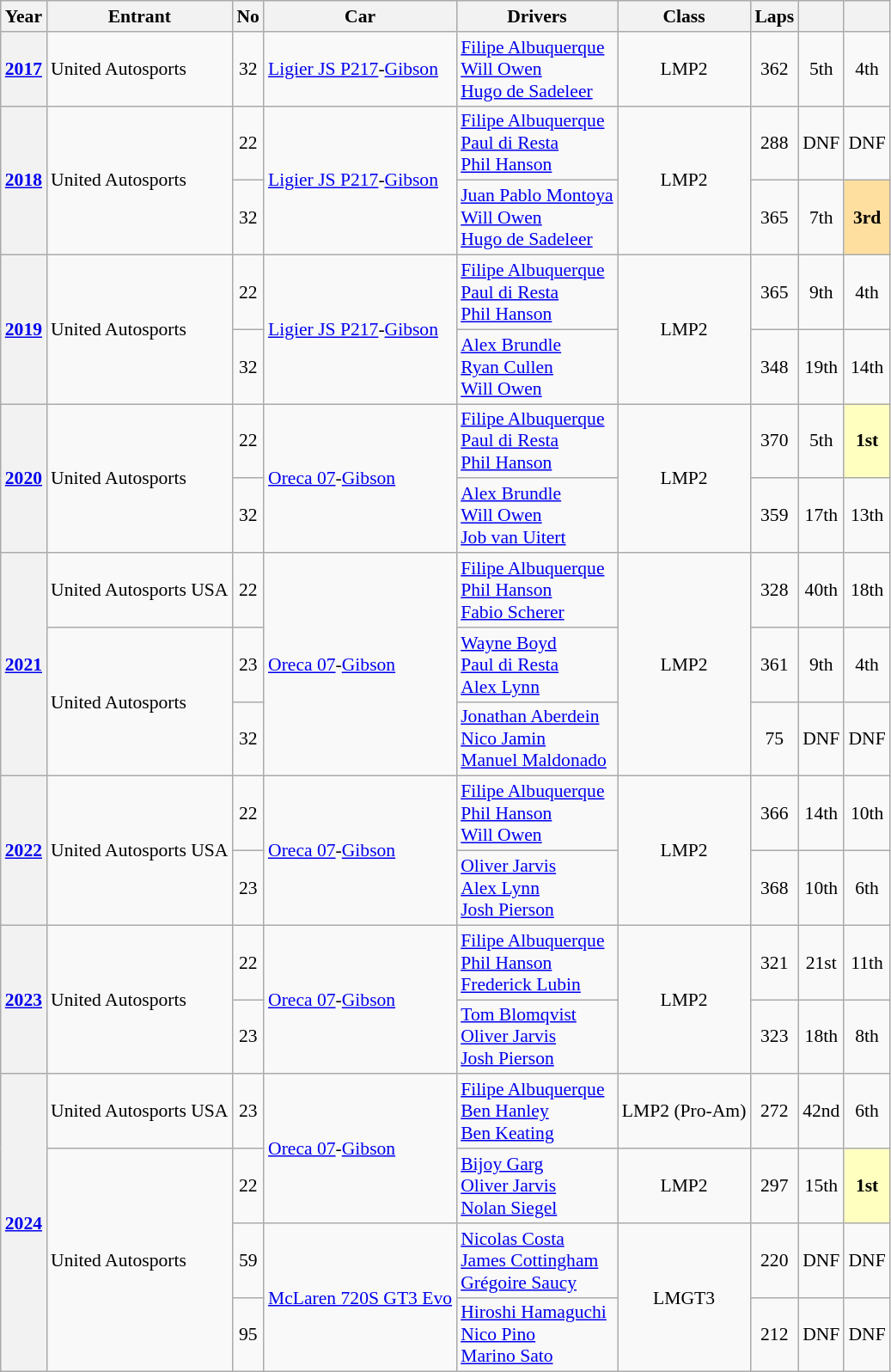<table class="wikitable" style="font-size:90%">
<tr>
<th>Year</th>
<th>Entrant</th>
<th>No</th>
<th>Car</th>
<th>Drivers</th>
<th>Class</th>
<th>Laps</th>
<th></th>
<th></th>
</tr>
<tr align="center">
<th><a href='#'>2017</a></th>
<td align="left"> United Autosports</td>
<td>32</td>
<td align="left"><a href='#'>Ligier JS P217</a>-<a href='#'>Gibson</a></td>
<td align="left"> <a href='#'>Filipe Albuquerque</a><br> <a href='#'>Will Owen</a><br> <a href='#'>Hugo de Sadeleer</a></td>
<td>LMP2</td>
<td>362</td>
<td>5th</td>
<td>4th</td>
</tr>
<tr align="center">
<th rowspan="2"><a href='#'>2018</a></th>
<td rowspan="2" align="left"> United Autosports</td>
<td>22</td>
<td rowspan="2" align="left"><a href='#'>Ligier JS P217</a>-<a href='#'>Gibson</a></td>
<td align="left"> <a href='#'>Filipe Albuquerque</a><br> <a href='#'>Paul di Resta</a><br> <a href='#'>Phil Hanson</a></td>
<td rowspan=2>LMP2</td>
<td>288</td>
<td>DNF</td>
<td>DNF</td>
</tr>
<tr align="center">
<td>32</td>
<td align="left"> <a href='#'>Juan Pablo Montoya</a><br> <a href='#'>Will Owen</a><br> <a href='#'>Hugo de Sadeleer</a></td>
<td>365</td>
<td>7th</td>
<td style="background:#ffdf9f;"><strong>3rd</strong></td>
</tr>
<tr align="center">
<th rowspan="2"><a href='#'>2019</a></th>
<td rowspan="2" align="left"> United Autosports</td>
<td>22</td>
<td rowspan="2" align="left"><a href='#'>Ligier JS P217</a>-<a href='#'>Gibson</a></td>
<td align="left"> <a href='#'>Filipe Albuquerque</a><br> <a href='#'>Paul di Resta</a><br> <a href='#'>Phil Hanson</a></td>
<td rowspan=2>LMP2</td>
<td>365</td>
<td>9th</td>
<td>4th</td>
</tr>
<tr align="center">
<td>32</td>
<td align="left"> <a href='#'>Alex Brundle</a><br> <a href='#'>Ryan Cullen</a><br> <a href='#'>Will Owen</a></td>
<td>348</td>
<td>19th</td>
<td>14th</td>
</tr>
<tr align="center">
<th rowspan="2"><a href='#'>2020</a></th>
<td rowspan="2" align="left"> United Autosports</td>
<td>22</td>
<td rowspan="2" align="left"><a href='#'>Oreca 07</a>-<a href='#'>Gibson</a></td>
<td align="left"> <a href='#'>Filipe Albuquerque</a><br> <a href='#'>Paul di Resta</a><br> <a href='#'>Phil Hanson</a></td>
<td rowspan=2>LMP2</td>
<td>370</td>
<td>5th</td>
<td style="background:#FFFFBF;"><strong>1st</strong></td>
</tr>
<tr align="center">
<td>32</td>
<td align="left"> <a href='#'>Alex Brundle</a><br> <a href='#'>Will Owen</a><br> <a href='#'>Job van Uitert</a></td>
<td>359</td>
<td>17th</td>
<td>13th</td>
</tr>
<tr align="center">
<th rowspan="3"><a href='#'>2021</a></th>
<td align="left"> United Autosports USA</td>
<td>22</td>
<td rowspan="3" align="left"><a href='#'>Oreca 07</a>-<a href='#'>Gibson</a></td>
<td align="left"> <a href='#'>Filipe Albuquerque</a><br> <a href='#'>Phil Hanson</a><br> <a href='#'>Fabio Scherer</a></td>
<td rowspan=3>LMP2</td>
<td>328</td>
<td>40th</td>
<td>18th</td>
</tr>
<tr align="center">
<td rowspan="2" align="left"> United Autosports</td>
<td>23</td>
<td align="left"> <a href='#'>Wayne Boyd</a><br> <a href='#'>Paul di Resta</a><br> <a href='#'>Alex Lynn</a></td>
<td>361</td>
<td>9th</td>
<td>4th</td>
</tr>
<tr align="center">
<td>32</td>
<td align="left"> <a href='#'>Jonathan Aberdein</a><br> <a href='#'>Nico Jamin</a><br> <a href='#'>Manuel Maldonado</a></td>
<td>75</td>
<td>DNF</td>
<td>DNF</td>
</tr>
<tr align="center">
<th rowspan="2"><a href='#'>2022</a></th>
<td rowspan="2" align="left"> United Autosports USA</td>
<td>22</td>
<td rowspan="2" align="left"><a href='#'>Oreca 07</a>-<a href='#'>Gibson</a></td>
<td align="left"> <a href='#'>Filipe Albuquerque</a><br> <a href='#'>Phil Hanson</a><br> <a href='#'>Will Owen</a></td>
<td rowspan=2>LMP2</td>
<td>366</td>
<td>14th</td>
<td>10th</td>
</tr>
<tr align="center">
<td>23</td>
<td align="left"> <a href='#'>Oliver Jarvis</a><br> <a href='#'>Alex Lynn</a><br> <a href='#'>Josh Pierson</a></td>
<td>368</td>
<td>10th</td>
<td>6th</td>
</tr>
<tr align="center">
<th rowspan="2"><a href='#'>2023</a></th>
<td rowspan="2" align="left"> United Autosports</td>
<td>22</td>
<td rowspan="2" align="left"><a href='#'>Oreca 07</a>-<a href='#'>Gibson</a></td>
<td align="left"> <a href='#'>Filipe Albuquerque</a><br> <a href='#'>Phil Hanson</a><br> <a href='#'>Frederick Lubin</a></td>
<td rowspan=2>LMP2</td>
<td>321</td>
<td>21st</td>
<td>11th</td>
</tr>
<tr align="center">
<td>23</td>
<td align="left"> <a href='#'>Tom Blomqvist</a><br> <a href='#'>Oliver Jarvis</a><br> <a href='#'>Josh Pierson</a></td>
<td>323</td>
<td>18th</td>
<td>8th</td>
</tr>
<tr align="center">
<th rowspan=4><a href='#'>2024</a></th>
<td align=left> United Autosports USA</td>
<td>23</td>
<td rowspan=2 align=left><a href='#'>Oreca 07</a>-<a href='#'>Gibson</a></td>
<td align=left> <a href='#'>Filipe Albuquerque</a><br> <a href='#'>Ben Hanley</a><br> <a href='#'>Ben Keating</a></td>
<td>LMP2 (Pro-Am)</td>
<td>272</td>
<td>42nd</td>
<td>6th</td>
</tr>
<tr align="center">
<td rowspan=3 align=left> United Autosports</td>
<td>22</td>
<td align=left> <a href='#'>Bijoy Garg</a><br> <a href='#'>Oliver Jarvis</a><br> <a href='#'>Nolan Siegel</a></td>
<td>LMP2</td>
<td>297</td>
<td>15th</td>
<td style="background:#FFFFBF;"><strong>1st</strong></td>
</tr>
<tr align="center">
<td>59</td>
<td rowspan=2 align=left><a href='#'>McLaren 720S GT3 Evo</a></td>
<td align=left> <a href='#'>Nicolas Costa</a><br> <a href='#'>James Cottingham</a><br> <a href='#'>Grégoire Saucy</a></td>
<td rowspan=2>LMGT3</td>
<td>220</td>
<td>DNF</td>
<td>DNF</td>
</tr>
<tr align="center">
<td>95</td>
<td align=left> <a href='#'>Hiroshi Hamaguchi</a><br> <a href='#'>Nico Pino</a><br> <a href='#'>Marino Sato</a></td>
<td>212</td>
<td>DNF</td>
<td>DNF</td>
</tr>
</table>
